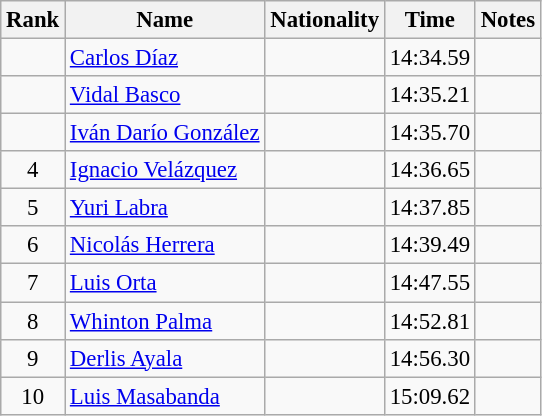<table class="wikitable sortable" style="text-align:center;font-size:95%">
<tr>
<th>Rank</th>
<th>Name</th>
<th>Nationality</th>
<th>Time</th>
<th>Notes</th>
</tr>
<tr>
<td></td>
<td align=left><a href='#'>Carlos Díaz</a></td>
<td align=left></td>
<td>14:34.59</td>
<td></td>
</tr>
<tr>
<td></td>
<td align=left><a href='#'>Vidal Basco</a></td>
<td align=left></td>
<td>14:35.21</td>
<td></td>
</tr>
<tr>
<td></td>
<td align=left><a href='#'>Iván Darío González</a></td>
<td align=left></td>
<td>14:35.70</td>
<td></td>
</tr>
<tr>
<td>4</td>
<td align=left><a href='#'>Ignacio Velázquez</a></td>
<td align=left></td>
<td>14:36.65</td>
<td></td>
</tr>
<tr>
<td>5</td>
<td align=left><a href='#'>Yuri Labra</a></td>
<td align=left></td>
<td>14:37.85</td>
<td></td>
</tr>
<tr>
<td>6</td>
<td align=left><a href='#'>Nicolás Herrera</a></td>
<td align=left></td>
<td>14:39.49</td>
<td></td>
</tr>
<tr>
<td>7</td>
<td align=left><a href='#'>Luis Orta</a></td>
<td align=left></td>
<td>14:47.55</td>
<td></td>
</tr>
<tr>
<td>8</td>
<td align=left><a href='#'>Whinton Palma</a></td>
<td align=left></td>
<td>14:52.81</td>
<td></td>
</tr>
<tr>
<td>9</td>
<td align=left><a href='#'>Derlis Ayala</a></td>
<td align=left></td>
<td>14:56.30</td>
<td></td>
</tr>
<tr>
<td>10</td>
<td align=left><a href='#'>Luis Masabanda</a></td>
<td align=left></td>
<td>15:09.62</td>
<td></td>
</tr>
</table>
